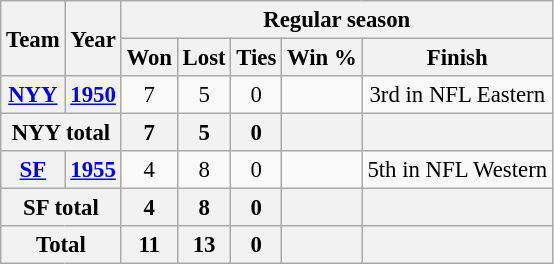<table class="wikitable" style="font-size: 95%; text-align:center;">
<tr>
<th rowspan="2">Team</th>
<th rowspan="2">Year</th>
<th colspan="5">Regular season</th>
</tr>
<tr>
<th>Won</th>
<th>Lost</th>
<th>Ties</th>
<th>Win %</th>
<th>Finish</th>
</tr>
<tr>
<th><a href='#'>NYY</a></th>
<th><a href='#'>1950</a></th>
<td>7</td>
<td>5</td>
<td>0</td>
<td></td>
<td>3rd in NFL Eastern</td>
</tr>
<tr>
<th colspan="2">NYY total</th>
<th>7</th>
<th>5</th>
<th>0</th>
<th></th>
<th></th>
</tr>
<tr>
<th><a href='#'>SF</a></th>
<th><a href='#'>1955</a></th>
<td>4</td>
<td>8</td>
<td>0</td>
<td></td>
<td>5th in NFL Western</td>
</tr>
<tr>
<th colspan="2">SF total</th>
<th>4</th>
<th>8</th>
<th>0</th>
<th></th>
<th></th>
</tr>
<tr>
<th colspan="2">Total</th>
<th>11</th>
<th>13</th>
<th>0</th>
<th></th>
<th></th>
</tr>
</table>
